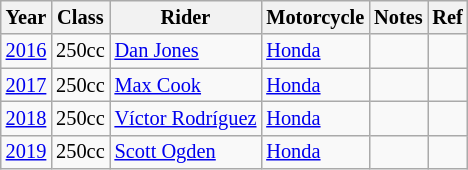<table class="wikitable" style="font-size: 85%">
<tr>
<th>Year</th>
<th>Class</th>
<th>Rider</th>
<th>Motorcycle</th>
<th>Notes</th>
<th>Ref</th>
</tr>
<tr>
<td><a href='#'>2016</a></td>
<td>250cc</td>
<td><a href='#'>Dan Jones</a></td>
<td><a href='#'>Honda</a></td>
<td></td>
<td></td>
</tr>
<tr>
<td><a href='#'>2017</a></td>
<td>250cc</td>
<td><a href='#'>Max Cook</a></td>
<td><a href='#'>Honda</a></td>
<td></td>
<td></td>
</tr>
<tr>
<td><a href='#'>2018</a></td>
<td>250cc</td>
<td><a href='#'>Víctor Rodríguez</a></td>
<td><a href='#'>Honda</a></td>
<td></td>
<td></td>
</tr>
<tr>
<td><a href='#'>2019</a></td>
<td>250cc</td>
<td><a href='#'>Scott Ogden</a></td>
<td><a href='#'>Honda</a></td>
<td></td>
<td></td>
</tr>
</table>
